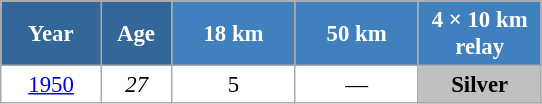<table class="wikitable" style="font-size:95%; text-align:center; border:grey solid 1px; border-collapse:collapse; background:#ffffff;">
<tr>
<th style="background-color:#369; color:white; width:60px;"> Year </th>
<th style="background-color:#369; color:white; width:40px;"> Age </th>
<th style="background-color:#4180be; color:white; width:75px;"> 18 km </th>
<th style="background-color:#4180be; color:white; width:75px;"> 50 km </th>
<th style="background-color:#4180be; color:white; width:75px;"> 4 × 10 km <br> relay </th>
</tr>
<tr>
<td><a href='#'>1950</a></td>
<td><em>27</em></td>
<td>5</td>
<td>—</td>
<td style="background:silver;"><strong>Silver</strong></td>
</tr>
</table>
